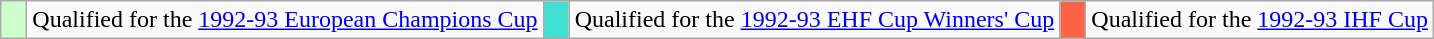<table class="wikitable" style="text-align: left;">
<tr>
<td width=10px bgcolor=#ccffcc></td>
<td>Qualified for the <a href='#'>1992-93 European Champions Cup</a></td>
<td width=10px bgcolor="turquoise"></td>
<td>Qualified for the <a href='#'>1992-93 EHF Cup Winners' Cup</a></td>
<td width=10px bgcolor="tomato"></td>
<td>Qualified for the <a href='#'>1992-93 IHF Cup</a></td>
</tr>
</table>
